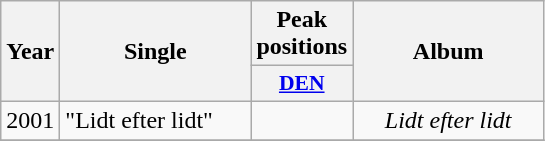<table class="wikitable">
<tr>
<th align="center" rowspan="2" width="10">Year</th>
<th align="center" rowspan="2" width="120">Single</th>
<th align="center" colspan="1" width="20">Peak positions</th>
<th align="center" rowspan="2" width="120">Album</th>
</tr>
<tr>
<th scope="col" style="width:3em;font-size:90%;"><a href='#'>DEN</a><br></th>
</tr>
<tr>
<td style="text-align:center;">2001</td>
<td>"Lidt efter lidt"</td>
<td style="text-align:center;"></td>
<td style="text-align:center;"><em>Lidt efter lidt</em></td>
</tr>
<tr>
</tr>
</table>
